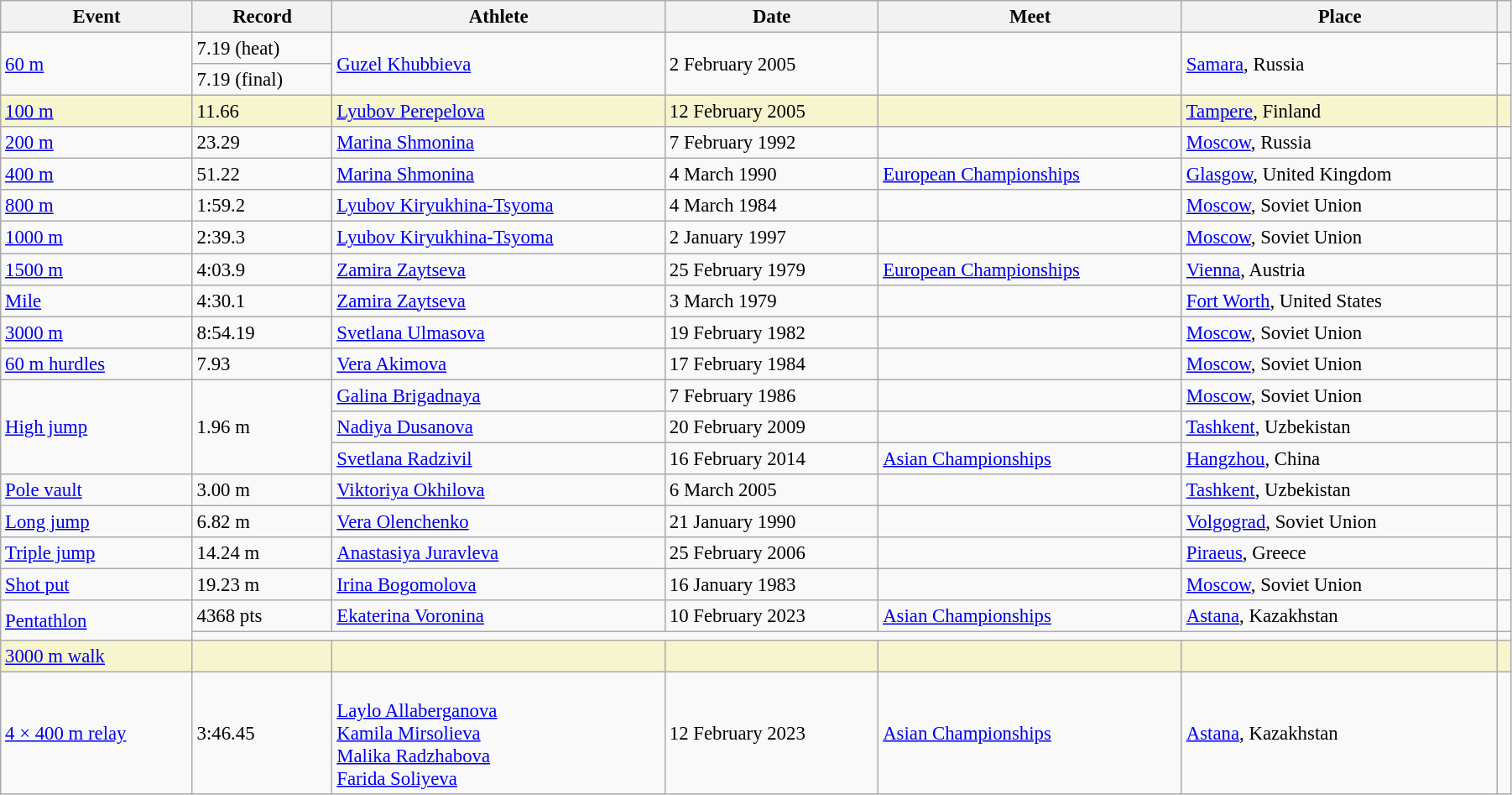<table class="wikitable" style="font-size:95%; width: 95%;">
<tr>
<th>Event</th>
<th>Record</th>
<th>Athlete</th>
<th>Date</th>
<th>Meet</th>
<th>Place</th>
<th></th>
</tr>
<tr>
<td rowspan=2><a href='#'>60 m</a></td>
<td>7.19 (heat)</td>
<td rowspan=2><a href='#'>Guzel Khubbieva</a></td>
<td rowspan=2>2 February 2005</td>
<td rowspan=2></td>
<td rowspan=2><a href='#'>Samara</a>, Russia</td>
<td></td>
</tr>
<tr>
<td>7.19 (final)</td>
<td></td>
</tr>
<tr style="background:#f6F5CE;">
<td><a href='#'>100 m</a></td>
<td>11.66</td>
<td><a href='#'>Lyubov Perepelova</a></td>
<td>12 February 2005</td>
<td></td>
<td><a href='#'>Tampere</a>, Finland</td>
<td></td>
</tr>
<tr>
<td><a href='#'>200 m</a></td>
<td>23.29</td>
<td><a href='#'>Marina Shmonina</a></td>
<td>7 February 1992</td>
<td></td>
<td><a href='#'>Moscow</a>, Russia</td>
<td></td>
</tr>
<tr>
<td><a href='#'>400 m</a></td>
<td>51.22</td>
<td><a href='#'>Marina Shmonina</a></td>
<td>4 March 1990</td>
<td><a href='#'>European Championships</a></td>
<td><a href='#'>Glasgow</a>, United Kingdom</td>
<td></td>
</tr>
<tr>
<td><a href='#'>800 m</a></td>
<td>1:59.2 </td>
<td><a href='#'>Lyubov Kiryukhina-Tsyoma</a></td>
<td>4 March 1984</td>
<td></td>
<td><a href='#'>Moscow</a>, Soviet Union</td>
<td></td>
</tr>
<tr>
<td><a href='#'>1000 m</a></td>
<td>2:39.3 </td>
<td><a href='#'>Lyubov Kiryukhina-Tsyoma</a></td>
<td>2 January 1997</td>
<td></td>
<td><a href='#'>Moscow</a>, Soviet Union</td>
<td></td>
</tr>
<tr>
<td><a href='#'>1500 m</a></td>
<td>4:03.9</td>
<td><a href='#'>Zamira Zaytseva</a></td>
<td>25 February 1979</td>
<td><a href='#'>European Championships</a></td>
<td><a href='#'>Vienna</a>, Austria</td>
<td></td>
</tr>
<tr>
<td><a href='#'>Mile</a></td>
<td>4:30.1 </td>
<td><a href='#'>Zamira Zaytseva</a></td>
<td>3 March 1979</td>
<td></td>
<td><a href='#'>Fort Worth</a>, United States</td>
<td></td>
</tr>
<tr>
<td><a href='#'>3000 m</a></td>
<td>8:54.19</td>
<td><a href='#'>Svetlana Ulmasova</a></td>
<td>19 February 1982</td>
<td></td>
<td><a href='#'>Moscow</a>, Soviet Union</td>
<td></td>
</tr>
<tr>
<td><a href='#'>60 m hurdles</a></td>
<td>7.93</td>
<td><a href='#'>Vera Akimova</a></td>
<td>17 February 1984</td>
<td></td>
<td><a href='#'>Moscow</a>, Soviet Union</td>
<td></td>
</tr>
<tr>
<td rowspan=3><a href='#'>High jump</a></td>
<td rowspan=3>1.96 m</td>
<td><a href='#'>Galina Brigadnaya</a></td>
<td>7 February 1986</td>
<td></td>
<td><a href='#'>Moscow</a>, Soviet Union</td>
<td></td>
</tr>
<tr>
<td><a href='#'>Nadiya Dusanova</a></td>
<td>20 February 2009</td>
<td></td>
<td><a href='#'>Tashkent</a>, Uzbekistan</td>
<td></td>
</tr>
<tr>
<td><a href='#'>Svetlana Radzivil</a></td>
<td>16 February 2014</td>
<td><a href='#'>Asian Championships</a></td>
<td><a href='#'>Hangzhou</a>, China</td>
<td></td>
</tr>
<tr>
<td><a href='#'>Pole vault</a></td>
<td>3.00 m</td>
<td><a href='#'>Viktoriya Okhilova</a></td>
<td>6 March 2005</td>
<td></td>
<td><a href='#'>Tashkent</a>, Uzbekistan</td>
<td></td>
</tr>
<tr>
<td><a href='#'>Long jump</a></td>
<td>6.82 m</td>
<td><a href='#'>Vera Olenchenko</a></td>
<td>21 January 1990</td>
<td></td>
<td><a href='#'>Volgograd</a>, Soviet Union</td>
<td></td>
</tr>
<tr>
<td><a href='#'>Triple jump</a></td>
<td>14.24 m</td>
<td><a href='#'>Anastasiya Juravleva</a></td>
<td>25 February 2006</td>
<td></td>
<td><a href='#'>Piraeus</a>, Greece</td>
<td></td>
</tr>
<tr>
<td><a href='#'>Shot put</a></td>
<td>19.23 m</td>
<td><a href='#'>Irina Bogomolova</a></td>
<td>16 January 1983</td>
<td></td>
<td><a href='#'>Moscow</a>, Soviet Union</td>
<td></td>
</tr>
<tr>
<td rowspan=2><a href='#'>Pentathlon</a></td>
<td>4368 pts</td>
<td><a href='#'>Ekaterina Voronina</a></td>
<td>10 February 2023</td>
<td><a href='#'>Asian Championships</a></td>
<td><a href='#'>Astana</a>, Kazakhstan</td>
<td></td>
</tr>
<tr>
<td colspan=5></td>
<td></td>
</tr>
<tr style="background:#f6F5CE;">
<td><a href='#'>3000 m walk</a></td>
<td></td>
<td></td>
<td></td>
<td></td>
<td></td>
<td></td>
</tr>
<tr>
<td><a href='#'>4 × 400 m relay</a></td>
<td>3:46.45</td>
<td><br><a href='#'>Laylo Allaberganova</a><br><a href='#'>Kamila Mirsolieva</a><br><a href='#'>Malika Radzhabova</a><br><a href='#'>Farida Soliyeva</a></td>
<td>12 February 2023</td>
<td><a href='#'>Asian Championships</a></td>
<td><a href='#'>Astana</a>, Kazakhstan</td>
<td></td>
</tr>
</table>
